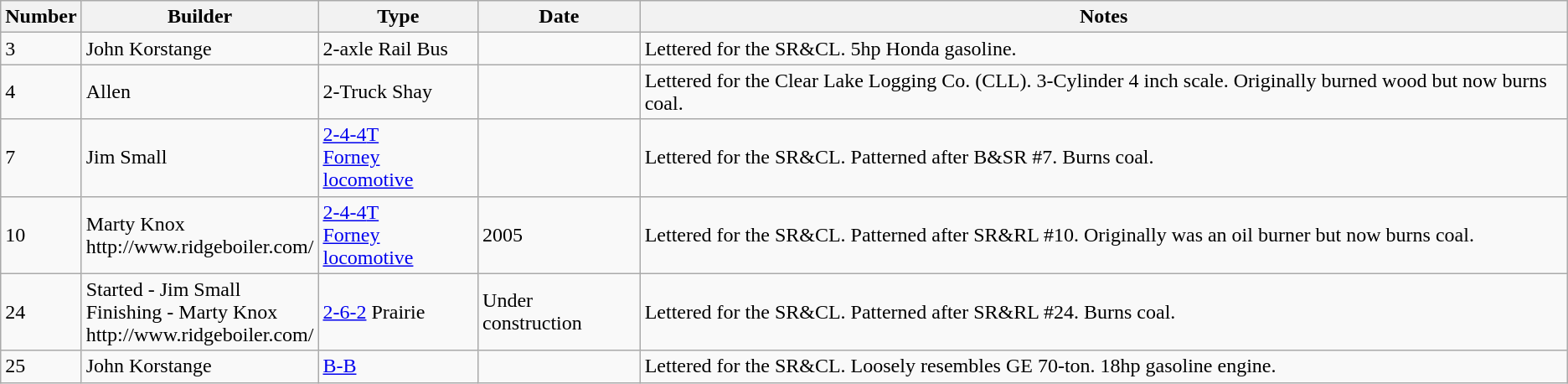<table class="wikitable">
<tr>
<th>Number</th>
<th>Builder</th>
<th>Type</th>
<th>Date</th>
<th>Notes</th>
</tr>
<tr>
<td>3</td>
<td>John Korstange</td>
<td>2-axle Rail Bus</td>
<td></td>
<td>Lettered for the SR&CL. 5hp Honda gasoline.</td>
</tr>
<tr>
<td>4</td>
<td>Allen</td>
<td>2-Truck Shay</td>
<td></td>
<td>Lettered for the Clear Lake Logging Co. (CLL). 3-Cylinder 4 inch scale. Originally burned wood but now burns coal.</td>
</tr>
<tr>
<td>7</td>
<td>Jim Small</td>
<td><a href='#'>2-4-4</a><a href='#'><abbr>T</abbr></a><br><a href='#'>Forney locomotive</a></td>
<td></td>
<td>Lettered for the SR&CL. Patterned after B&SR #7. Burns coal.</td>
</tr>
<tr>
<td>10</td>
<td>Marty Knox<br>http://www.ridgeboiler.com/</td>
<td><a href='#'>2-4-4</a><a href='#'><abbr>T</abbr></a><br><a href='#'>Forney locomotive</a></td>
<td>2005</td>
<td>Lettered for the SR&CL. Patterned after SR&RL #10. Originally was an oil burner but now burns coal.</td>
</tr>
<tr>
<td>24</td>
<td>Started - Jim Small<br>Finishing - Marty Knox<br>http://www.ridgeboiler.com/</td>
<td><a href='#'>2-6-2</a> Prairie</td>
<td>Under construction</td>
<td>Lettered for the SR&CL. Patterned after SR&RL #24. Burns coal.</td>
</tr>
<tr>
<td>25</td>
<td>John Korstange</td>
<td><a href='#'>B-B</a></td>
<td></td>
<td>Lettered for the SR&CL. Loosely resembles GE 70-ton. 18hp gasoline engine.</td>
</tr>
</table>
